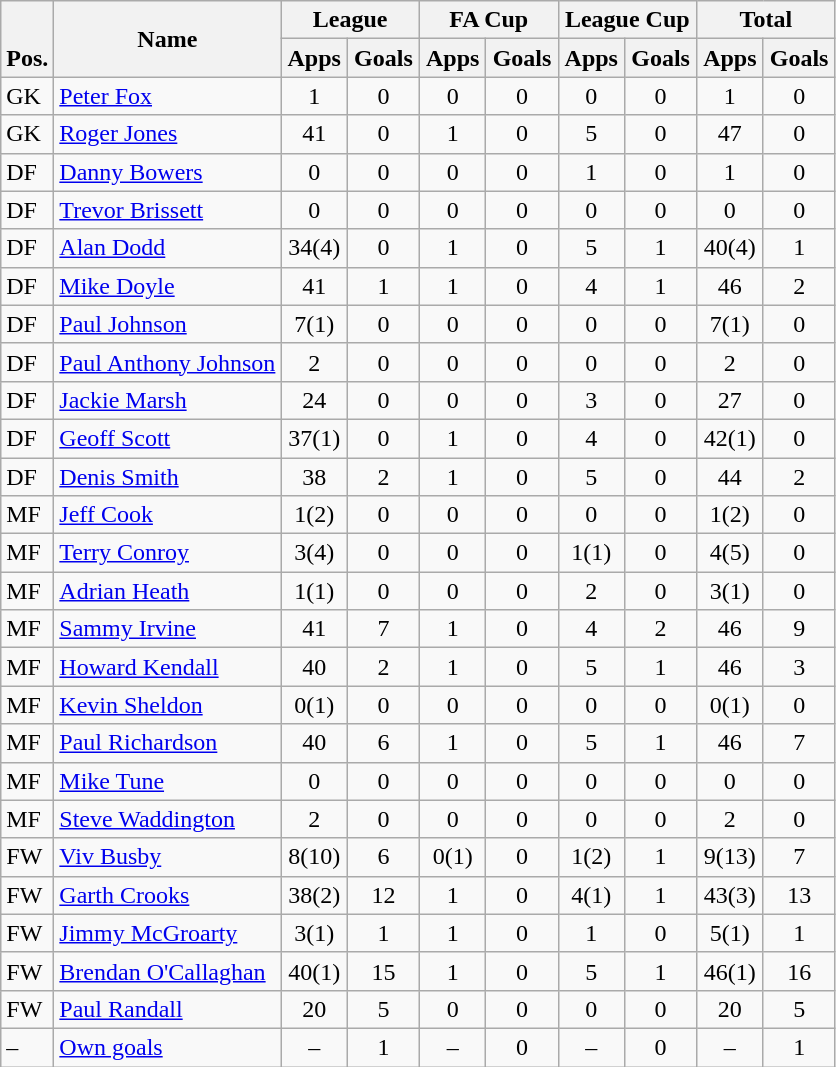<table class="wikitable" style="text-align:center">
<tr>
<th rowspan="2" valign="bottom">Pos.</th>
<th rowspan="2">Name</th>
<th colspan="2" width="85">League</th>
<th colspan="2" width="85">FA Cup</th>
<th colspan="2" width="85">League Cup</th>
<th colspan="2" width="85">Total</th>
</tr>
<tr>
<th>Apps</th>
<th>Goals</th>
<th>Apps</th>
<th>Goals</th>
<th>Apps</th>
<th>Goals</th>
<th>Apps</th>
<th>Goals</th>
</tr>
<tr>
<td align="left">GK</td>
<td align="left"> <a href='#'>Peter Fox</a></td>
<td>1</td>
<td>0</td>
<td>0</td>
<td>0</td>
<td>0</td>
<td>0</td>
<td>1</td>
<td>0</td>
</tr>
<tr>
<td align="left">GK</td>
<td align="left"> <a href='#'>Roger Jones</a></td>
<td>41</td>
<td>0</td>
<td>1</td>
<td>0</td>
<td>5</td>
<td>0</td>
<td>47</td>
<td>0</td>
</tr>
<tr>
<td align="left">DF</td>
<td align="left"> <a href='#'>Danny Bowers</a></td>
<td>0</td>
<td>0</td>
<td>0</td>
<td>0</td>
<td>1</td>
<td>0</td>
<td>1</td>
<td>0</td>
</tr>
<tr>
<td align="left">DF</td>
<td align="left"> <a href='#'>Trevor Brissett</a></td>
<td>0</td>
<td>0</td>
<td>0</td>
<td>0</td>
<td>0</td>
<td>0</td>
<td>0</td>
<td>0</td>
</tr>
<tr>
<td align="left">DF</td>
<td align="left"> <a href='#'>Alan Dodd</a></td>
<td>34(4)</td>
<td>0</td>
<td>1</td>
<td>0</td>
<td>5</td>
<td>1</td>
<td>40(4)</td>
<td>1</td>
</tr>
<tr>
<td align="left">DF</td>
<td align="left"> <a href='#'>Mike Doyle</a></td>
<td>41</td>
<td>1</td>
<td>1</td>
<td>0</td>
<td>4</td>
<td>1</td>
<td>46</td>
<td>2</td>
</tr>
<tr>
<td align="left">DF</td>
<td align="left"> <a href='#'>Paul Johnson</a></td>
<td>7(1)</td>
<td>0</td>
<td>0</td>
<td>0</td>
<td>0</td>
<td>0</td>
<td>7(1)</td>
<td>0</td>
</tr>
<tr>
<td align="left">DF</td>
<td align="left"> <a href='#'>Paul Anthony Johnson</a></td>
<td>2</td>
<td>0</td>
<td>0</td>
<td>0</td>
<td>0</td>
<td>0</td>
<td>2</td>
<td>0</td>
</tr>
<tr>
<td align="left">DF</td>
<td align="left"> <a href='#'>Jackie Marsh</a></td>
<td>24</td>
<td>0</td>
<td>0</td>
<td>0</td>
<td>3</td>
<td>0</td>
<td>27</td>
<td>0</td>
</tr>
<tr>
<td align="left">DF</td>
<td align="left"> <a href='#'>Geoff Scott</a></td>
<td>37(1)</td>
<td>0</td>
<td>1</td>
<td>0</td>
<td>4</td>
<td>0</td>
<td>42(1)</td>
<td>0</td>
</tr>
<tr>
<td align="left">DF</td>
<td align="left"> <a href='#'>Denis Smith</a></td>
<td>38</td>
<td>2</td>
<td>1</td>
<td>0</td>
<td>5</td>
<td>0</td>
<td>44</td>
<td>2</td>
</tr>
<tr>
<td align="left">MF</td>
<td align="left"> <a href='#'>Jeff Cook</a></td>
<td>1(2)</td>
<td>0</td>
<td>0</td>
<td>0</td>
<td>0</td>
<td>0</td>
<td>1(2)</td>
<td>0</td>
</tr>
<tr>
<td align="left">MF</td>
<td align="left"> <a href='#'>Terry Conroy</a></td>
<td>3(4)</td>
<td>0</td>
<td>0</td>
<td>0</td>
<td>1(1)</td>
<td>0</td>
<td>4(5)</td>
<td>0</td>
</tr>
<tr>
<td align="left">MF</td>
<td align="left"> <a href='#'>Adrian Heath</a></td>
<td>1(1)</td>
<td>0</td>
<td>0</td>
<td>0</td>
<td>2</td>
<td>0</td>
<td>3(1)</td>
<td>0</td>
</tr>
<tr>
<td align="left">MF</td>
<td align="left"> <a href='#'>Sammy Irvine</a></td>
<td>41</td>
<td>7</td>
<td>1</td>
<td>0</td>
<td>4</td>
<td>2</td>
<td>46</td>
<td>9</td>
</tr>
<tr>
<td align="left">MF</td>
<td align="left"> <a href='#'>Howard Kendall</a></td>
<td>40</td>
<td>2</td>
<td>1</td>
<td>0</td>
<td>5</td>
<td>1</td>
<td>46</td>
<td>3</td>
</tr>
<tr>
<td align="left">MF</td>
<td align="left"> <a href='#'>Kevin Sheldon</a></td>
<td>0(1)</td>
<td>0</td>
<td>0</td>
<td>0</td>
<td>0</td>
<td>0</td>
<td>0(1)</td>
<td>0</td>
</tr>
<tr>
<td align="left">MF</td>
<td align="left"> <a href='#'>Paul Richardson</a></td>
<td>40</td>
<td>6</td>
<td>1</td>
<td>0</td>
<td>5</td>
<td>1</td>
<td>46</td>
<td>7</td>
</tr>
<tr>
<td align="left">MF</td>
<td align="left"> <a href='#'>Mike Tune</a></td>
<td>0</td>
<td>0</td>
<td>0</td>
<td>0</td>
<td>0</td>
<td>0</td>
<td>0</td>
<td>0</td>
</tr>
<tr>
<td align="left">MF</td>
<td align="left"> <a href='#'>Steve Waddington</a></td>
<td>2</td>
<td>0</td>
<td>0</td>
<td>0</td>
<td>0</td>
<td>0</td>
<td>2</td>
<td>0</td>
</tr>
<tr>
<td align="left">FW</td>
<td align="left"> <a href='#'>Viv Busby</a></td>
<td>8(10)</td>
<td>6</td>
<td>0(1)</td>
<td>0</td>
<td>1(2)</td>
<td>1</td>
<td>9(13)</td>
<td>7</td>
</tr>
<tr>
<td align="left">FW</td>
<td align="left"> <a href='#'>Garth Crooks</a></td>
<td>38(2)</td>
<td>12</td>
<td>1</td>
<td>0</td>
<td>4(1)</td>
<td>1</td>
<td>43(3)</td>
<td>13</td>
</tr>
<tr>
<td align="left">FW</td>
<td align="left"> <a href='#'>Jimmy McGroarty</a></td>
<td>3(1)</td>
<td>1</td>
<td>1</td>
<td>0</td>
<td>1</td>
<td>0</td>
<td>5(1)</td>
<td>1</td>
</tr>
<tr>
<td align="left">FW</td>
<td align="left"> <a href='#'>Brendan O'Callaghan</a></td>
<td>40(1)</td>
<td>15</td>
<td>1</td>
<td>0</td>
<td>5</td>
<td>1</td>
<td>46(1)</td>
<td>16</td>
</tr>
<tr>
<td align="left">FW</td>
<td align="left"> <a href='#'>Paul Randall</a></td>
<td>20</td>
<td>5</td>
<td>0</td>
<td>0</td>
<td>0</td>
<td>0</td>
<td>20</td>
<td>5</td>
</tr>
<tr>
<td align="left">–</td>
<td align="left"><a href='#'>Own goals</a></td>
<td>–</td>
<td>1</td>
<td>–</td>
<td>0</td>
<td>–</td>
<td>0</td>
<td>–</td>
<td>1</td>
</tr>
</table>
